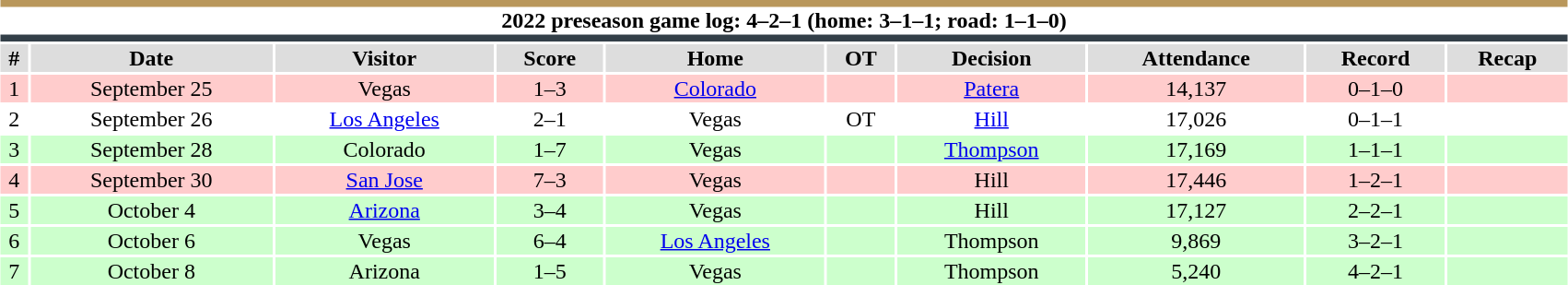<table class="toccolours collapsible collapsed" style="width:90%; clear:both; margin:1.5em auto; text-align:center;">
<tr>
<th colspan="11" style="background:#FFFFFF; border-top:#B9975B 5px solid; border-bottom:#333F48 5px solid;">2022 preseason game log: 4–2–1 (home: 3–1–1; road: 1–1–0)</th>
</tr>
<tr style="background:#ddd;">
<th>#</th>
<th>Date</th>
<th>Visitor</th>
<th>Score</th>
<th>Home</th>
<th>OT</th>
<th>Decision</th>
<th>Attendance</th>
<th>Record</th>
<th>Recap</th>
</tr>
<tr style="background:#fcc;">
<td>1</td>
<td>September 25</td>
<td>Vegas</td>
<td>1–3</td>
<td><a href='#'>Colorado</a></td>
<td></td>
<td><a href='#'>Patera</a></td>
<td>14,137</td>
<td>0–1–0</td>
<td></td>
</tr>
<tr style="background:#fff;">
<td>2</td>
<td>September 26</td>
<td><a href='#'>Los Angeles</a></td>
<td>2–1</td>
<td>Vegas</td>
<td>OT</td>
<td><a href='#'>Hill</a></td>
<td>17,026</td>
<td>0–1–1</td>
<td></td>
</tr>
<tr style="background:#cfc;">
<td>3</td>
<td>September 28</td>
<td>Colorado</td>
<td>1–7</td>
<td>Vegas</td>
<td></td>
<td><a href='#'>Thompson</a></td>
<td>17,169</td>
<td>1–1–1</td>
<td></td>
</tr>
<tr style="background:#fcc;">
<td>4</td>
<td>September 30</td>
<td><a href='#'>San Jose</a></td>
<td>7–3</td>
<td>Vegas</td>
<td></td>
<td>Hill</td>
<td>17,446</td>
<td>1–2–1</td>
<td></td>
</tr>
<tr style="background:#cfc;">
<td>5</td>
<td>October 4</td>
<td><a href='#'>Arizona</a></td>
<td>3–4</td>
<td>Vegas</td>
<td></td>
<td>Hill</td>
<td>17,127</td>
<td>2–2–1</td>
<td></td>
</tr>
<tr style="background:#cfc;">
<td>6</td>
<td>October 6</td>
<td>Vegas</td>
<td>6–4</td>
<td><a href='#'>Los Angeles</a></td>
<td></td>
<td>Thompson</td>
<td>9,869</td>
<td>3–2–1</td>
<td></td>
</tr>
<tr style="background:#cfc;">
<td>7</td>
<td>October 8</td>
<td>Arizona</td>
<td>1–5</td>
<td>Vegas</td>
<td></td>
<td>Thompson</td>
<td>5,240</td>
<td>4–2–1</td>
<td></td>
</tr>
</table>
